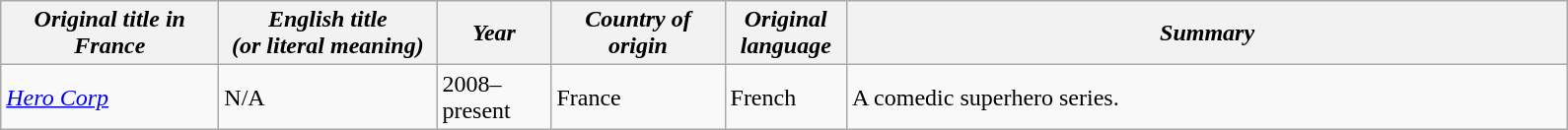<table class="wikitable">
<tr>
<th style="width:140px;"><em>Original title in France</em></th>
<th style="width:140px;"><em>English title<br>(or literal meaning)</em></th>
<th style="width:70px;"><em>Year</em></th>
<th style="width:110px;"><em>Country of origin</em></th>
<th style="width:75px;"><em>Original language</em></th>
<th style="width:480px;"><em>Summary</em></th>
</tr>
<tr>
<td><em><a href='#'>Hero Corp</a></em></td>
<td>N/A</td>
<td>2008–present</td>
<td>France</td>
<td>French</td>
<td>A comedic superhero series.</td>
</tr>
</table>
